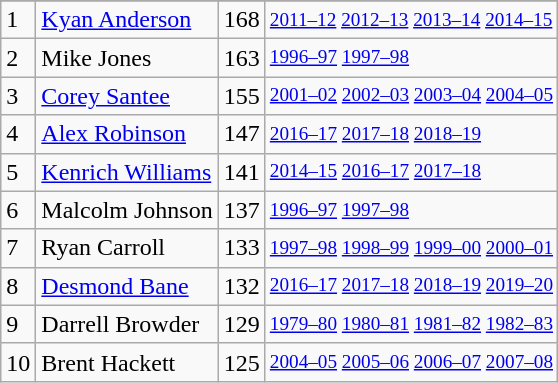<table class="wikitable">
<tr>
</tr>
<tr>
<td>1</td>
<td><a href='#'>Kyan Anderson</a></td>
<td>168</td>
<td style="font-size:80%;"><a href='#'>2011–12</a> <a href='#'>2012–13</a> <a href='#'>2013–14</a> <a href='#'>2014–15</a></td>
</tr>
<tr>
<td>2</td>
<td>Mike Jones</td>
<td>163</td>
<td style="font-size:80%;"><a href='#'>1996–97</a> <a href='#'>1997–98</a></td>
</tr>
<tr>
<td>3</td>
<td><a href='#'>Corey Santee</a></td>
<td>155</td>
<td style="font-size:80%;"><a href='#'>2001–02</a> <a href='#'>2002–03</a> <a href='#'>2003–04</a> <a href='#'>2004–05</a></td>
</tr>
<tr>
<td>4</td>
<td><a href='#'>Alex Robinson</a></td>
<td>147</td>
<td style="font-size:80%;"><a href='#'>2016–17</a> <a href='#'>2017–18</a> <a href='#'>2018–19</a></td>
</tr>
<tr>
<td>5</td>
<td><a href='#'>Kenrich Williams</a></td>
<td>141</td>
<td style="font-size:80%;"><a href='#'>2014–15</a> <a href='#'>2016–17</a> <a href='#'>2017–18</a></td>
</tr>
<tr>
<td>6</td>
<td>Malcolm Johnson</td>
<td>137</td>
<td style="font-size:80%;"><a href='#'>1996–97</a> <a href='#'>1997–98</a></td>
</tr>
<tr>
<td>7</td>
<td>Ryan Carroll</td>
<td>133</td>
<td style="font-size:80%;"><a href='#'>1997–98</a> <a href='#'>1998–99</a> <a href='#'>1999–00</a> <a href='#'>2000–01</a></td>
</tr>
<tr>
<td>8</td>
<td><a href='#'>Desmond Bane</a></td>
<td>132</td>
<td style="font-size:80%;"><a href='#'>2016–17</a> <a href='#'>2017–18</a> <a href='#'>2018–19</a> <a href='#'>2019–20</a></td>
</tr>
<tr>
<td>9</td>
<td>Darrell Browder</td>
<td>129</td>
<td style="font-size:80%;"><a href='#'>1979–80</a> <a href='#'>1980–81</a> <a href='#'>1981–82</a> <a href='#'>1982–83</a></td>
</tr>
<tr>
<td>10</td>
<td>Brent Hackett</td>
<td>125</td>
<td style="font-size:80%;"><a href='#'>2004–05</a> <a href='#'>2005–06</a> <a href='#'>2006–07</a> <a href='#'>2007–08</a></td>
</tr>
</table>
